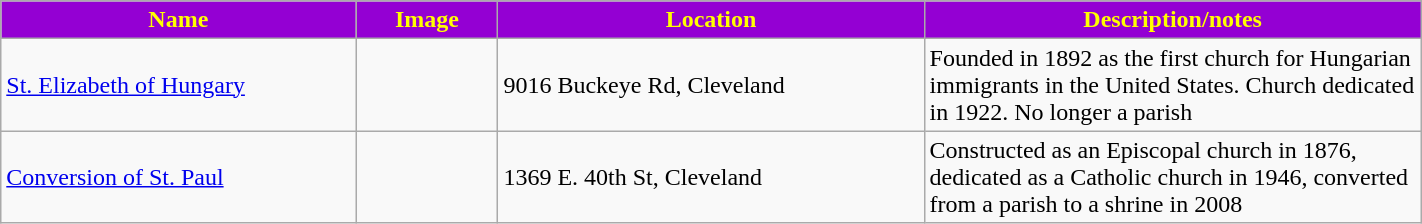<table class="wikitable sortable" style="width:75%">
<tr>
<th style="background:darkviolet; color:yellow;" width="25%"><strong>Name</strong></th>
<th style="background:darkviolet; color:yellow;" width="10%"><strong>Image</strong></th>
<th style="background:darkviolet; color:yellow;" width="30%"><strong>Location</strong></th>
<th style="background:darkviolet; color:yellow;" width="35%"><strong>Description/notes</strong></th>
</tr>
<tr>
<td><a href='#'>St. Elizabeth of Hungary</a></td>
<td></td>
<td>9016 Buckeye Rd, Cleveland</td>
<td>Founded in 1892 as the first church for Hungarian immigrants in the United States. Church dedicated in 1922. No longer a parish</td>
</tr>
<tr>
<td><a href='#'>Conversion of St. Paul</a></td>
<td></td>
<td>1369 E. 40th St, Cleveland</td>
<td>Constructed as an Episcopal church in 1876, dedicated as a Catholic church in 1946, converted from a parish to a shrine in 2008</td>
</tr>
</table>
